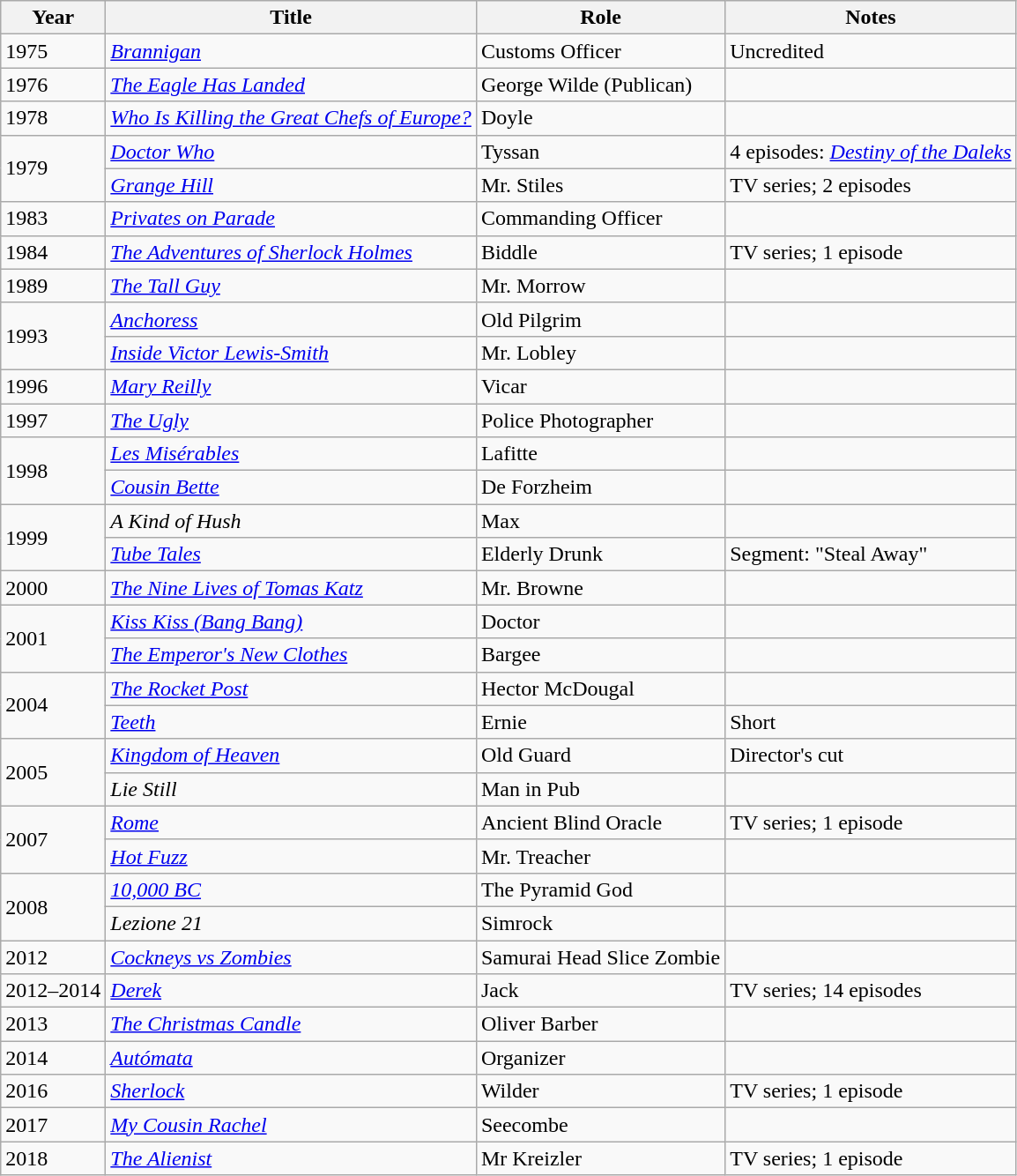<table class="wikitable">
<tr>
<th>Year</th>
<th>Title</th>
<th>Role</th>
<th>Notes</th>
</tr>
<tr>
<td>1975</td>
<td><em><a href='#'>Brannigan</a></em></td>
<td>Customs Officer</td>
<td>Uncredited</td>
</tr>
<tr>
<td>1976</td>
<td><em><a href='#'>The Eagle Has Landed</a></em></td>
<td>George Wilde (Publican)</td>
<td></td>
</tr>
<tr>
<td>1978</td>
<td><em><a href='#'>Who Is Killing the Great Chefs of Europe?</a></em></td>
<td>Doyle</td>
<td></td>
</tr>
<tr>
<td rowspan="2">1979</td>
<td><em><a href='#'>Doctor Who</a></em></td>
<td>Tyssan</td>
<td>4 episodes: <em><a href='#'>Destiny of the Daleks</a></em></td>
</tr>
<tr>
<td><em><a href='#'>Grange Hill</a></em></td>
<td>Mr. Stiles</td>
<td>TV series; 2 episodes</td>
</tr>
<tr>
<td>1983</td>
<td><em><a href='#'>Privates on Parade</a></em></td>
<td>Commanding Officer</td>
<td></td>
</tr>
<tr>
<td>1984</td>
<td><em><a href='#'>The Adventures of Sherlock Holmes</a></em></td>
<td>Biddle</td>
<td>TV series; 1 episode</td>
</tr>
<tr>
<td>1989</td>
<td><em><a href='#'>The Tall Guy</a></em></td>
<td>Mr. Morrow</td>
<td></td>
</tr>
<tr>
<td rowspan="2">1993</td>
<td><em><a href='#'>Anchoress</a></em></td>
<td>Old Pilgrim</td>
<td></td>
</tr>
<tr>
<td><em><a href='#'>Inside Victor Lewis-Smith</a></em></td>
<td>Mr. Lobley</td>
<td></td>
</tr>
<tr>
<td>1996</td>
<td><em><a href='#'>Mary Reilly</a></em></td>
<td>Vicar</td>
<td></td>
</tr>
<tr>
<td>1997</td>
<td><em><a href='#'>The Ugly</a></em></td>
<td>Police Photographer</td>
<td></td>
</tr>
<tr>
<td rowspan="2">1998</td>
<td><em><a href='#'>Les Misérables</a></em></td>
<td>Lafitte</td>
<td></td>
</tr>
<tr>
<td><em><a href='#'>Cousin Bette</a></em></td>
<td>De Forzheim</td>
<td></td>
</tr>
<tr>
<td rowspan="2">1999</td>
<td><em>A Kind of Hush</em></td>
<td>Max</td>
<td></td>
</tr>
<tr>
<td><em><a href='#'>Tube Tales</a></em></td>
<td>Elderly Drunk</td>
<td>Segment: "Steal Away"</td>
</tr>
<tr>
<td>2000</td>
<td><em><a href='#'>The Nine Lives of Tomas Katz</a></em></td>
<td>Mr. Browne</td>
<td></td>
</tr>
<tr>
<td rowspan="2">2001</td>
<td><em><a href='#'>Kiss Kiss (Bang Bang)</a></em></td>
<td>Doctor</td>
<td></td>
</tr>
<tr>
<td><em><a href='#'>The Emperor's New Clothes</a></em></td>
<td>Bargee</td>
<td></td>
</tr>
<tr>
<td rowspan="2">2004</td>
<td><em><a href='#'>The Rocket Post</a></em></td>
<td>Hector McDougal</td>
<td></td>
</tr>
<tr>
<td><em><a href='#'>Teeth</a></em></td>
<td>Ernie</td>
<td>Short</td>
</tr>
<tr>
<td rowspan="2">2005</td>
<td><em><a href='#'>Kingdom of Heaven</a></em></td>
<td>Old Guard</td>
<td>Director's cut</td>
</tr>
<tr>
<td><em>Lie Still</em></td>
<td>Man in Pub</td>
<td></td>
</tr>
<tr>
<td rowspan="2">2007</td>
<td><em><a href='#'>Rome</a></em></td>
<td>Ancient Blind Oracle</td>
<td>TV series; 1 episode</td>
</tr>
<tr>
<td><em><a href='#'>Hot Fuzz</a></em></td>
<td>Mr. Treacher</td>
<td></td>
</tr>
<tr>
<td rowspan="2">2008</td>
<td><em><a href='#'>10,000 BC</a></em></td>
<td>The Pyramid God</td>
<td></td>
</tr>
<tr>
<td><em>Lezione 21</em></td>
<td>Simrock</td>
<td></td>
</tr>
<tr>
<td>2012</td>
<td><em><a href='#'>Cockneys vs Zombies</a></em></td>
<td>Samurai Head Slice Zombie</td>
<td></td>
</tr>
<tr>
<td>2012–2014</td>
<td><em><a href='#'>Derek</a></em></td>
<td>Jack</td>
<td>TV series; 14 episodes</td>
</tr>
<tr>
<td>2013</td>
<td><em><a href='#'>The Christmas Candle</a></em></td>
<td>Oliver Barber</td>
<td></td>
</tr>
<tr>
<td>2014</td>
<td><em><a href='#'>Autómata</a></em></td>
<td>Organizer</td>
<td></td>
</tr>
<tr>
<td>2016</td>
<td><em><a href='#'>Sherlock</a></em></td>
<td>Wilder</td>
<td>TV series; 1 episode</td>
</tr>
<tr>
<td>2017</td>
<td><em><a href='#'>My Cousin Rachel</a></em></td>
<td>Seecombe</td>
<td></td>
</tr>
<tr>
<td>2018</td>
<td><em><a href='#'>The Alienist</a></em></td>
<td>Mr Kreizler</td>
<td>TV series; 1 episode</td>
</tr>
</table>
